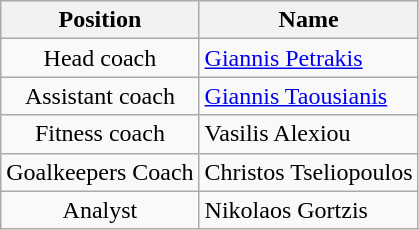<table class="wikitable" style="text-align: center;">
<tr>
<th>Position</th>
<th>Name</th>
</tr>
<tr>
<td>Head coach</td>
<td style="text-align:left;"><a href='#'>Giannis Petrakis</a></td>
</tr>
<tr>
<td>Assistant coach</td>
<td style="text-align:left;"><a href='#'>Giannis Taousianis</a></td>
</tr>
<tr>
<td>Fitness coach</td>
<td style="text-align:left;">Vasilis Alexiou</td>
</tr>
<tr>
<td>Goalkeepers Coach</td>
<td style="text-align:left;">Christos Tseliopoulos</td>
</tr>
<tr>
<td>Analyst</td>
<td style="text-align:left;">Nikolaos Gortzis</td>
</tr>
</table>
